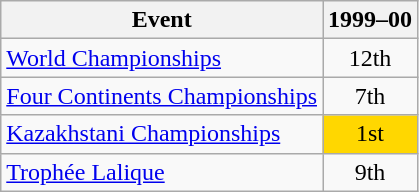<table class="wikitable" style="text-align:center">
<tr>
<th>Event</th>
<th>1999–00</th>
</tr>
<tr>
<td align=left><a href='#'>World Championships</a></td>
<td>12th</td>
</tr>
<tr>
<td align=left><a href='#'>Four Continents Championships</a></td>
<td>7th</td>
</tr>
<tr>
<td align=left><a href='#'>Kazakhstani Championships</a></td>
<td bgcolor=gold>1st</td>
</tr>
<tr>
<td align=left><a href='#'>Trophée Lalique</a></td>
<td>9th</td>
</tr>
</table>
